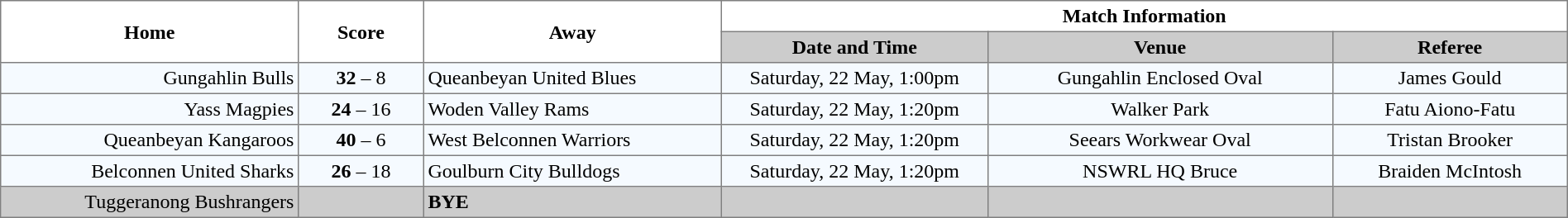<table border="1" cellpadding="3" cellspacing="0" width="100%" style="border-collapse:collapse;  text-align:center;">
<tr>
<th rowspan="2" width="19%">Home</th>
<th rowspan="2" width="8%">Score</th>
<th rowspan="2" width="19%">Away</th>
<th colspan="3">Match Information</th>
</tr>
<tr bgcolor="#CCCCCC">
<th width="17%">Date and Time</th>
<th width="22%">Venue</th>
<th width="50%">Referee</th>
</tr>
<tr style="text-align:center; background:#f5faff;">
<td align="right">Gungahlin Bulls </td>
<td><strong>32</strong> – 8</td>
<td align="left"> Queanbeyan United Blues</td>
<td>Saturday, 22 May, 1:00pm</td>
<td>Gungahlin Enclosed Oval</td>
<td>James Gould</td>
</tr>
<tr style="text-align:center; background:#f5faff;">
<td align="right">Yass Magpies </td>
<td><strong>24</strong> – 16</td>
<td align="left"> Woden Valley Rams</td>
<td>Saturday, 22 May, 1:20pm</td>
<td>Walker Park</td>
<td>Fatu Aiono-Fatu</td>
</tr>
<tr style="text-align:center; background:#f5faff;">
<td align="right">Queanbeyan Kangaroos </td>
<td><strong>40</strong> – 6</td>
<td align="left"> West Belconnen Warriors</td>
<td>Saturday, 22 May, 1:20pm</td>
<td>Seears Workwear Oval</td>
<td>Tristan Brooker</td>
</tr>
<tr style="text-align:center; background:#f5faff;">
<td align="right">Belconnen United Sharks </td>
<td><strong>26</strong> – 18</td>
<td align="left"> Goulburn City Bulldogs</td>
<td>Saturday, 22 May, 1:20pm</td>
<td>NSWRL HQ Bruce</td>
<td>Braiden McIntosh</td>
</tr>
<tr style="text-align:center; background:#CCCCCC;">
<td align="right">Tuggeranong Bushrangers </td>
<td></td>
<td align="left"><strong>BYE</strong></td>
<td></td>
<td></td>
<td></td>
</tr>
</table>
